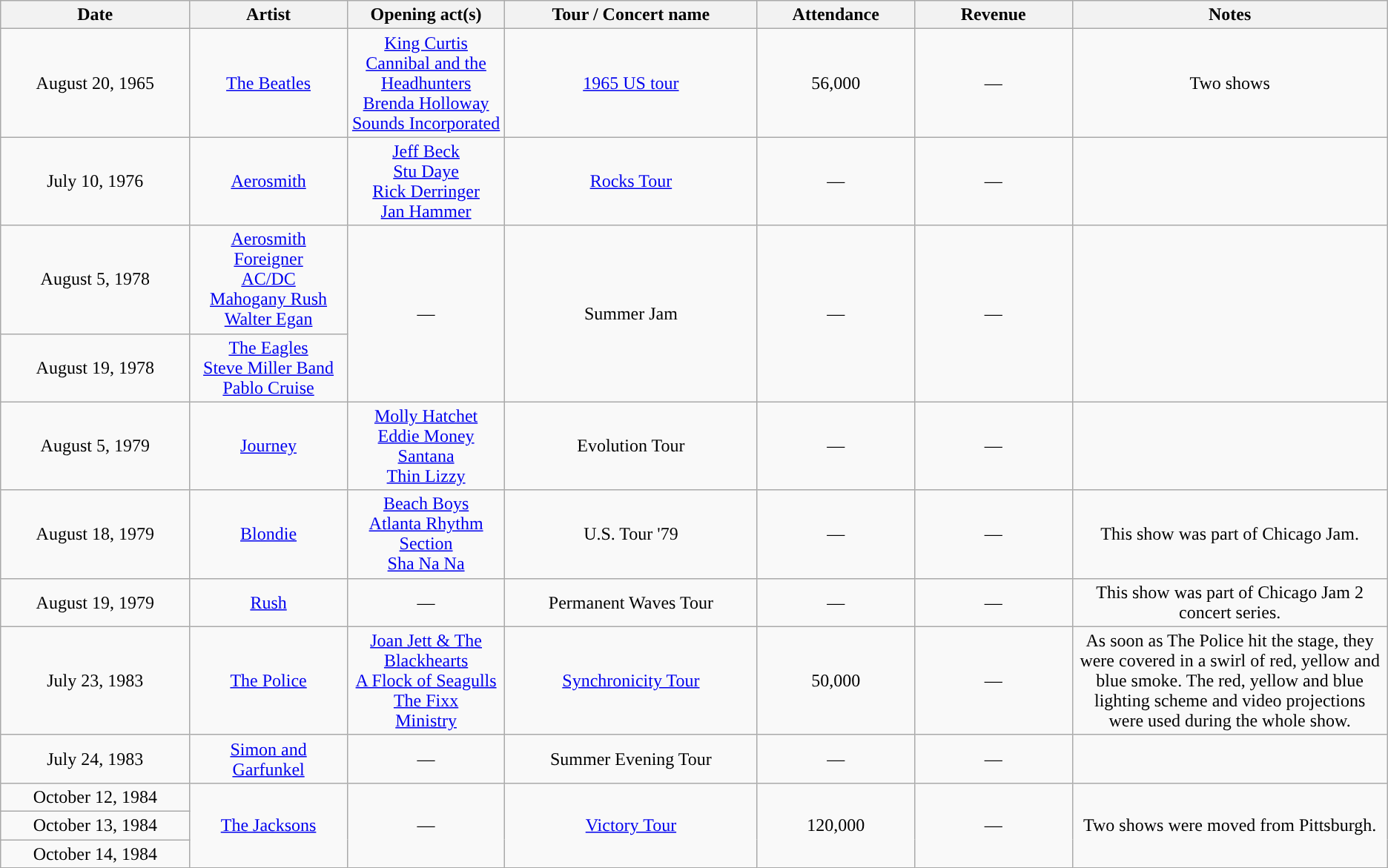<table class="wikitable" style="text-align:center;">
<tr>
<th width=12% style="text-align:center;">Date</th>
<th width=10% style="text-align:center;">Artist</th>
<th width=10% style="text-align:center;">Opening act(s)</th>
<th width=16% style="text-align:center;">Tour / Concert name</th>
<th width=10% style="text-align:center;">Attendance</th>
<th width=10% style="text-align:center;">Revenue</th>
<th width=20% style="text-align:center;">Notes</th>
</tr>
<tr>
<td>August 20, 1965</td>
<td><a href='#'>The Beatles</a></td>
<td><a href='#'>King Curtis</a><br><a href='#'>Cannibal and the Headhunters</a><br><a href='#'>Brenda Holloway</a><br><a href='#'>Sounds Incorporated</a></td>
<td><a href='#'>1965 US tour</a></td>
<td>56,000</td>
<td>—</td>
<td>Two shows</td>
</tr>
<tr>
<td>July 10, 1976</td>
<td><a href='#'>Aerosmith</a></td>
<td><a href='#'>Jeff Beck</a><br><a href='#'>Stu Daye</a><br><a href='#'>Rick Derringer</a><br><a href='#'>Jan Hammer</a></td>
<td><a href='#'>Rocks Tour</a></td>
<td>—</td>
<td>—</td>
<td></td>
</tr>
<tr>
<td>August 5, 1978</td>
<td><a href='#'>Aerosmith</a><br><a href='#'>Foreigner</a><br><a href='#'>AC/DC</a><br><a href='#'>Mahogany Rush</a><br><a href='#'>Walter Egan</a></td>
<td rowspan=2>—</td>
<td rowspan=2>Summer Jam</td>
<td rowspan=2>—</td>
<td rowspan=2>—</td>
<td rowspan=2></td>
</tr>
<tr>
<td>August 19, 1978</td>
<td><a href='#'>The Eagles</a><br><a href='#'>Steve Miller Band</a><br><a href='#'>Pablo Cruise</a></td>
</tr>
<tr>
<td>August 5, 1979</td>
<td><a href='#'>Journey</a></td>
<td><a href='#'>Molly Hatchet</a><br><a href='#'>Eddie Money</a><br><a href='#'>Santana</a><br><a href='#'>Thin Lizzy</a></td>
<td>Evolution Tour</td>
<td>—</td>
<td>—</td>
<td></td>
</tr>
<tr>
<td>August 18, 1979</td>
<td><a href='#'>Blondie</a></td>
<td><a href='#'>Beach Boys</a><br><a href='#'>Atlanta Rhythm Section</a><br><a href='#'>Sha Na Na</a></td>
<td>U.S. Tour '79</td>
<td>—</td>
<td>—</td>
<td>This show was part of Chicago Jam.</td>
</tr>
<tr>
<td>August 19, 1979</td>
<td><a href='#'>Rush</a></td>
<td>—</td>
<td>Permanent Waves Tour</td>
<td>—</td>
<td>—</td>
<td>This show was part of Chicago Jam 2 concert series.</td>
</tr>
<tr>
<td>July 23, 1983</td>
<td><a href='#'>The Police</a></td>
<td><a href='#'>Joan Jett & The Blackhearts</a><br><a href='#'>A Flock of Seagulls</a><br><a href='#'>The Fixx</a><br><a href='#'>Ministry</a></td>
<td><a href='#'>Synchronicity Tour</a></td>
<td>50,000</td>
<td>—</td>
<td>As soon as The Police hit the stage, they were covered in a swirl of red, yellow and blue smoke. The red, yellow and blue lighting scheme and video projections were used during the whole show.</td>
</tr>
<tr>
<td>July 24, 1983</td>
<td><a href='#'>Simon and Garfunkel</a></td>
<td>—</td>
<td>Summer Evening Tour</td>
<td>—</td>
<td>—</td>
<td></td>
</tr>
<tr>
<td>October 12, 1984</td>
<td rowspan=3><a href='#'>The Jacksons</a></td>
<td rowspan=3>—</td>
<td rowspan=3><a href='#'>Victory Tour</a></td>
<td rowspan=3>120,000</td>
<td rowspan=3>—</td>
<td rowspan=3>Two shows were moved from Pittsburgh.</td>
</tr>
<tr>
<td>October 13, 1984</td>
</tr>
<tr>
<td>October 14, 1984</td>
</tr>
</table>
